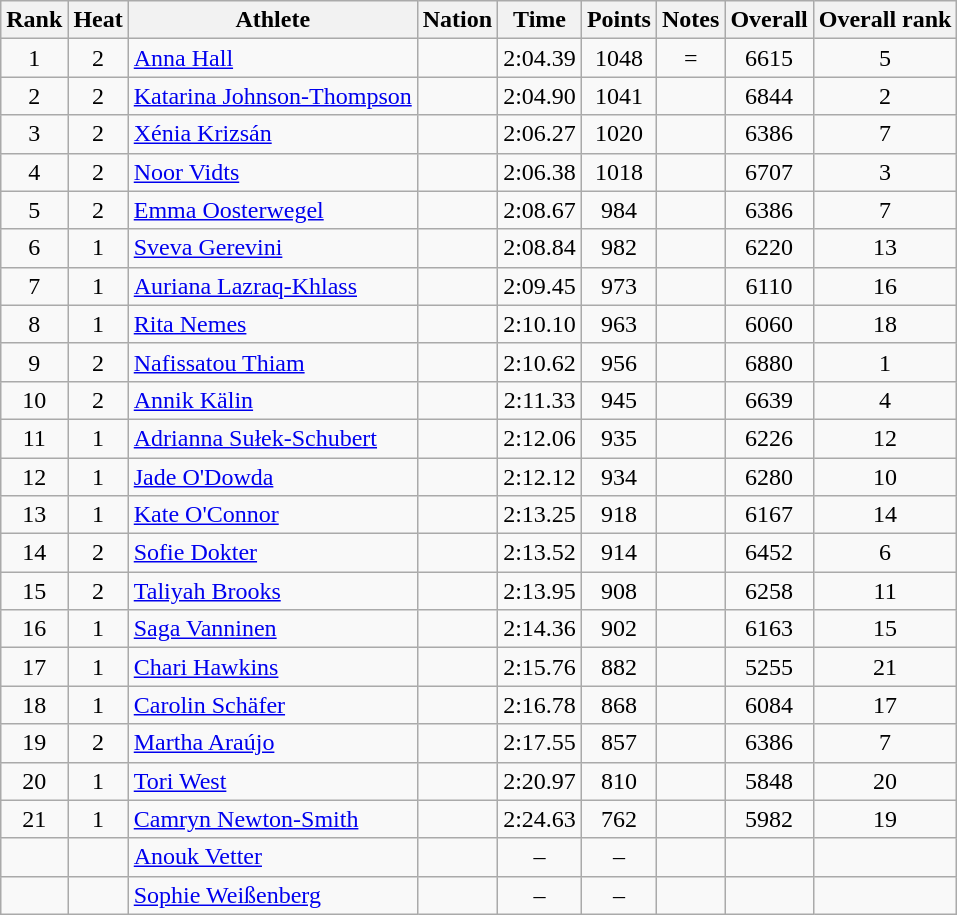<table class="wikitable sortable" style="text-align:center">
<tr>
<th>Rank</th>
<th>Heat</th>
<th>Athlete</th>
<th>Nation</th>
<th>Time</th>
<th>Points</th>
<th>Notes</th>
<th>Overall</th>
<th>Overall rank</th>
</tr>
<tr>
<td>1</td>
<td>2</td>
<td align="left"><a href='#'>Anna Hall</a></td>
<td align="left"></td>
<td>2:04.39</td>
<td>1048</td>
<td>=</td>
<td>6615</td>
<td>5</td>
</tr>
<tr>
<td>2</td>
<td>2</td>
<td align="left"><a href='#'>Katarina Johnson-Thompson</a></td>
<td align="left"></td>
<td>2:04.90</td>
<td>1041</td>
<td></td>
<td>6844</td>
<td>2</td>
</tr>
<tr>
<td>3</td>
<td>2</td>
<td align="left"><a href='#'>Xénia Krizsán</a></td>
<td align="left"></td>
<td>2:06.27</td>
<td>1020</td>
<td></td>
<td>6386</td>
<td>7</td>
</tr>
<tr>
<td>4</td>
<td>2</td>
<td align="left"><a href='#'>Noor Vidts</a></td>
<td align="left"></td>
<td>2:06.38</td>
<td>1018</td>
<td></td>
<td>6707</td>
<td>3</td>
</tr>
<tr>
<td>5</td>
<td>2</td>
<td align="left"><a href='#'>Emma Oosterwegel</a></td>
<td align="left"></td>
<td>2:08.67</td>
<td>984</td>
<td></td>
<td>6386</td>
<td>7</td>
</tr>
<tr>
<td>6</td>
<td>1</td>
<td align="left"><a href='#'>Sveva Gerevini</a></td>
<td align="left"></td>
<td>2:08.84</td>
<td>982</td>
<td></td>
<td>6220</td>
<td>13</td>
</tr>
<tr>
<td>7</td>
<td>1</td>
<td align="left"><a href='#'>Auriana Lazraq-Khlass</a></td>
<td align="left"></td>
<td>2:09.45</td>
<td>973</td>
<td></td>
<td>6110</td>
<td>16</td>
</tr>
<tr>
<td>8</td>
<td>1</td>
<td align="left"><a href='#'>Rita Nemes</a></td>
<td align="left"></td>
<td>2:10.10</td>
<td>963</td>
<td></td>
<td>6060</td>
<td>18</td>
</tr>
<tr>
<td>9</td>
<td>2</td>
<td align="left"><a href='#'>Nafissatou Thiam</a></td>
<td align="left"></td>
<td>2:10.62</td>
<td>956</td>
<td></td>
<td>6880</td>
<td>1</td>
</tr>
<tr>
<td>10</td>
<td>2</td>
<td align="left"><a href='#'>Annik Kälin</a></td>
<td align="left"></td>
<td>2:11.33</td>
<td>945</td>
<td></td>
<td>6639</td>
<td>4</td>
</tr>
<tr>
<td>11</td>
<td>1</td>
<td align="left"><a href='#'>Adrianna Sułek-Schubert</a></td>
<td align="left"></td>
<td>2:12.06</td>
<td>935</td>
<td></td>
<td>6226</td>
<td>12</td>
</tr>
<tr>
<td>12</td>
<td>1</td>
<td align="left"><a href='#'>Jade O'Dowda</a></td>
<td align="left"></td>
<td>2:12.12</td>
<td>934</td>
<td></td>
<td>6280</td>
<td>10</td>
</tr>
<tr>
<td>13</td>
<td>1</td>
<td align="left"><a href='#'>Kate O'Connor</a></td>
<td align="left"></td>
<td>2:13.25</td>
<td>918</td>
<td></td>
<td>6167</td>
<td>14</td>
</tr>
<tr>
<td>14</td>
<td>2</td>
<td align="left"><a href='#'>Sofie Dokter</a></td>
<td align="left"></td>
<td>2:13.52</td>
<td>914</td>
<td></td>
<td>6452</td>
<td>6</td>
</tr>
<tr>
<td>15</td>
<td>2</td>
<td align="left"><a href='#'>Taliyah Brooks</a></td>
<td align="left"></td>
<td>2:13.95</td>
<td>908</td>
<td></td>
<td>6258</td>
<td>11</td>
</tr>
<tr>
<td>16</td>
<td>1</td>
<td align="left"><a href='#'>Saga Vanninen</a></td>
<td align="left"></td>
<td>2:14.36</td>
<td>902</td>
<td></td>
<td>6163</td>
<td>15</td>
</tr>
<tr>
<td>17</td>
<td>1</td>
<td align="left"><a href='#'>Chari Hawkins</a></td>
<td align="left"></td>
<td>2:15.76</td>
<td>882</td>
<td></td>
<td>5255</td>
<td>21</td>
</tr>
<tr>
<td>18</td>
<td>1</td>
<td align="left"><a href='#'>Carolin Schäfer</a></td>
<td align="left"></td>
<td>2:16.78</td>
<td>868</td>
<td></td>
<td>6084</td>
<td>17</td>
</tr>
<tr>
<td>19</td>
<td>2</td>
<td align="left"><a href='#'>Martha Araújo</a></td>
<td align="left"></td>
<td>2:17.55</td>
<td>857</td>
<td></td>
<td>6386</td>
<td>7</td>
</tr>
<tr>
<td>20</td>
<td>1</td>
<td align="left"><a href='#'>Tori West</a></td>
<td align="left"></td>
<td>2:20.97</td>
<td>810</td>
<td></td>
<td>5848</td>
<td>20</td>
</tr>
<tr>
<td>21</td>
<td>1</td>
<td align="left"><a href='#'>Camryn Newton-Smith</a></td>
<td align="left"></td>
<td>2:24.63</td>
<td>762</td>
<td></td>
<td>5982</td>
<td>19</td>
</tr>
<tr>
<td></td>
<td></td>
<td align="left"><a href='#'>Anouk Vetter</a></td>
<td align="left"></td>
<td>–</td>
<td>–</td>
<td></td>
<td></td>
<td></td>
</tr>
<tr>
<td></td>
<td></td>
<td align="left"><a href='#'>Sophie Weißenberg</a></td>
<td align="left"></td>
<td>–</td>
<td>–</td>
<td></td>
<td></td>
<td></td>
</tr>
</table>
